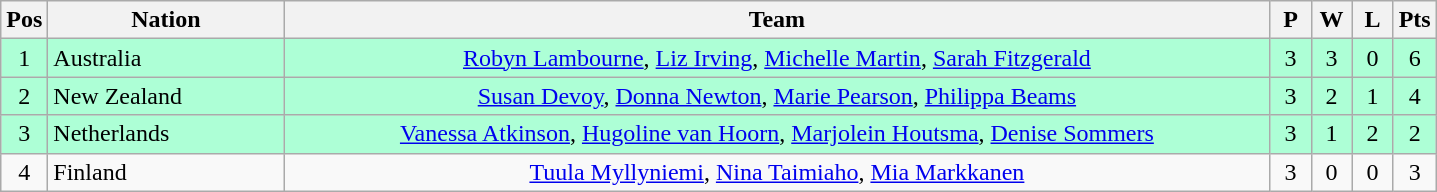<table class="wikitable" style="font-size: 100%">
<tr>
<th width=20>Pos</th>
<th width=150>Nation</th>
<th width=650>Team</th>
<th width=20>P</th>
<th width=20>W</th>
<th width=20>L</th>
<th width=20>Pts</th>
</tr>
<tr align=center style="background: #ADFFD6;">
<td>1</td>
<td align="left"> Australia</td>
<td><a href='#'>Robyn Lambourne</a>, <a href='#'>Liz Irving</a>, <a href='#'>Michelle Martin</a>, <a href='#'>Sarah Fitzgerald</a></td>
<td>3</td>
<td>3</td>
<td>0</td>
<td>6</td>
</tr>
<tr align=center style="background: #ADFFD6;">
<td>2</td>
<td align="left"> New Zealand</td>
<td><a href='#'>Susan Devoy</a>, <a href='#'>Donna Newton</a>, <a href='#'>Marie Pearson</a>, <a href='#'>Philippa Beams</a></td>
<td>3</td>
<td>2</td>
<td>1</td>
<td>4</td>
</tr>
<tr align=center style="background: #ADFFD6;">
<td>3</td>
<td align="left"> Netherlands</td>
<td><a href='#'>Vanessa Atkinson</a>, <a href='#'>Hugoline van Hoorn</a>, <a href='#'>Marjolein Houtsma</a>, <a href='#'>Denise Sommers</a></td>
<td>3</td>
<td>1</td>
<td>2</td>
<td>2</td>
</tr>
<tr align=center>
<td>4</td>
<td align="left"> Finland</td>
<td><a href='#'>Tuula Myllyniemi</a>, <a href='#'>Nina Taimiaho</a>, <a href='#'>Mia Markkanen</a></td>
<td>3</td>
<td>0</td>
<td>0</td>
<td>3</td>
</tr>
</table>
